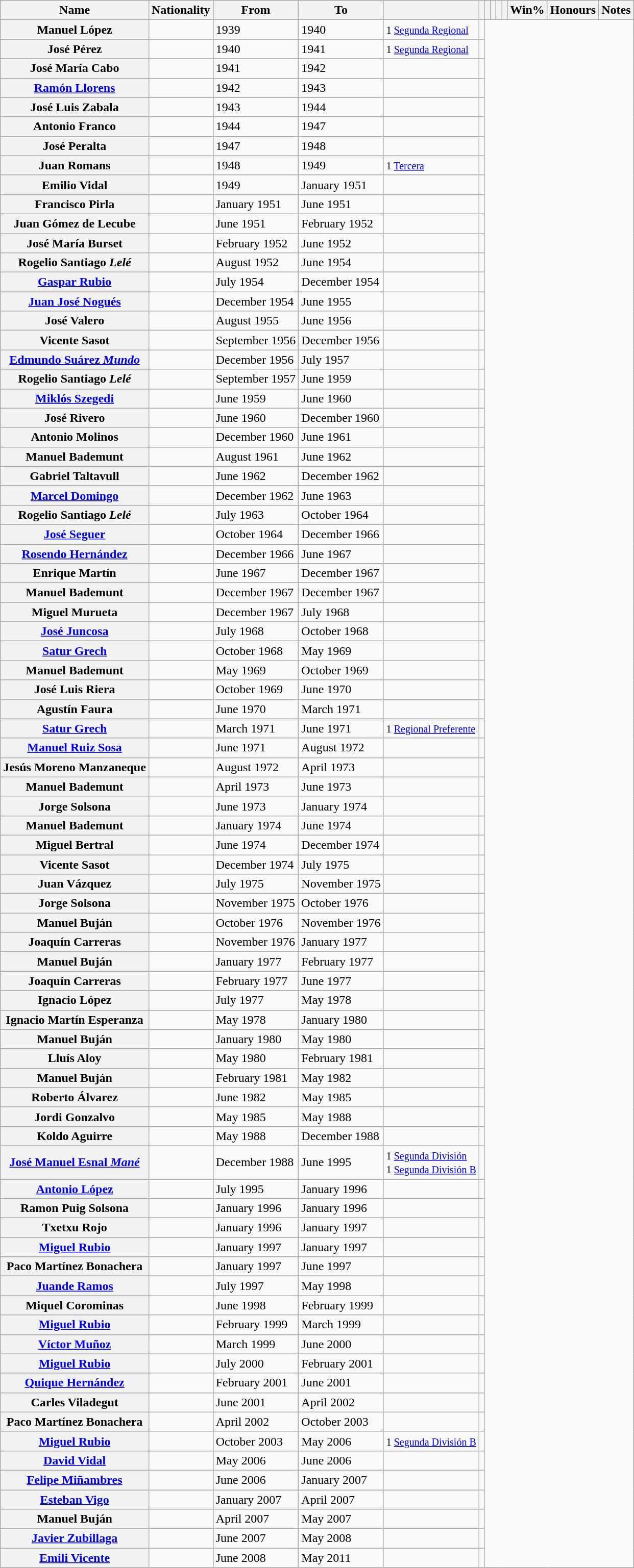<table class="sortable wikitable plainrowheaders">
<tr>
<th scope=col>Name</th>
<th scope=col>Nationality</th>
<th scope=col>From</th>
<th scope=col class="unsortable">To</th>
<th scope=col></th>
<th scope=col></th>
<th scope=col></th>
<th scope=col></th>
<th scope=col></th>
<th scope=col></th>
<th scope=col>Win%</th>
<th scope=col class="unsortable">Honours</th>
<th scope=col class="unsortable">Notes</th>
</tr>
<tr>
<th scope=row>Manuel López</th>
<td></td>
<td>1939</td>
<td>1940<br></td>
<td><small>1 <a href='#'>Segunda Regional</a></small></td>
<td align=center></td>
</tr>
<tr>
<th scope=row>José Pérez</th>
<td></td>
<td>1940</td>
<td>1941<br></td>
<td><small>1 <a href='#'>Segunda Regional</a></small></td>
<td></td>
</tr>
<tr>
<th scope=row>José María Cabo</th>
<td></td>
<td>1941</td>
<td>1942<br></td>
<td></td>
<td></td>
</tr>
<tr>
<th scope=row><a href='#'>Ramón Llorens</a></th>
<td></td>
<td>1942</td>
<td>1943<br></td>
<td></td>
<td></td>
</tr>
<tr>
<th scope=row>José Luis Zabala</th>
<td></td>
<td>1943</td>
<td>1944<br></td>
<td></td>
<td></td>
</tr>
<tr>
<th scope=row>Antonio Franco</th>
<td></td>
<td>1944</td>
<td>1947<br></td>
<td></td>
<td></td>
</tr>
<tr>
<th scope=row>José Peralta</th>
<td></td>
<td>1947</td>
<td>1948<br></td>
<td></td>
<td></td>
</tr>
<tr>
<th scope=row>Juan Romans</th>
<td></td>
<td>1948</td>
<td>1949<br></td>
<td><small>1 <a href='#'>Tercera</a></small></td>
<td></td>
</tr>
<tr>
<th scope=row>Emilio Vidal</th>
<td></td>
<td>1949</td>
<td>January 1951<br></td>
<td></td>
<td></td>
</tr>
<tr>
<th scope=row>Francisco Pirla</th>
<td></td>
<td>January 1951</td>
<td>June 1951<br></td>
<td></td>
<td align=center></td>
</tr>
<tr>
<th scope=row>Juan Gómez de Lecube</th>
<td></td>
<td>June 1951</td>
<td>February 1952<br></td>
<td></td>
<td></td>
</tr>
<tr>
<th scope=row>José María Burset</th>
<td></td>
<td>February 1952</td>
<td>June 1952<br></td>
<td></td>
<td align=center></td>
</tr>
<tr>
<th scope=row>Rogelio Santiago <em>Lelé</em></th>
<td></td>
<td>August 1952</td>
<td>June 1954<br></td>
<td></td>
<td></td>
</tr>
<tr>
<th scope=row><a href='#'>Gaspar Rubio</a></th>
<td></td>
<td>July 1954</td>
<td>December 1954<br></td>
<td></td>
<td></td>
</tr>
<tr>
<th scope=row><a href='#'>Juan José Nogués</a></th>
<td></td>
<td>December 1954</td>
<td>June 1955<br></td>
<td></td>
<td></td>
</tr>
<tr>
<th scope=row>José Valero</th>
<td></td>
<td>August 1955</td>
<td>June 1956<br></td>
<td></td>
<td></td>
</tr>
<tr>
<th scope=row>Vicente Sasot</th>
<td></td>
<td>September 1956</td>
<td>December 1956<br></td>
<td></td>
<td></td>
</tr>
<tr>
<th scope=row><a href='#'>Edmundo Suárez <em>Mundo</em></a></th>
<td></td>
<td>December 1956</td>
<td>July 1957<br></td>
<td></td>
<td></td>
</tr>
<tr>
<th scope=row>Rogelio Santiago <em>Lelé</em></th>
<td></td>
<td>September 1957</td>
<td>June 1959<br></td>
<td></td>
<td></td>
</tr>
<tr>
<th scope=row><a href='#'>Miklós Szegedi</a></th>
<td></td>
<td>June 1959</td>
<td>June 1960<br></td>
<td></td>
<td></td>
</tr>
<tr>
<th scope=row>José Rivero</th>
<td></td>
<td>June 1960</td>
<td>December 1960<br></td>
<td></td>
<td align=center></td>
</tr>
<tr>
<th scope=row>Antonio Molinos</th>
<td></td>
<td>December 1960</td>
<td>June 1961<br></td>
<td></td>
<td></td>
</tr>
<tr>
<th scope=row>Manuel Bademunt</th>
<td></td>
<td>August 1961</td>
<td>June 1962<br></td>
<td></td>
<td align=center></td>
</tr>
<tr>
<th scope=row>Gabriel Taltavull</th>
<td></td>
<td>June 1962</td>
<td>December 1962<br></td>
<td></td>
<td></td>
</tr>
<tr>
<th scope=row><a href='#'>Marcel Domingo</a></th>
<td></td>
<td>December 1962</td>
<td>June 1963<br></td>
<td></td>
<td></td>
</tr>
<tr>
<th scope=row>Rogelio Santiago <em>Lelé</em></th>
<td></td>
<td>July 1963</td>
<td>October 1964<br></td>
<td></td>
<td></td>
</tr>
<tr>
<th scope=row><a href='#'>José Seguer</a></th>
<td></td>
<td>October 1964</td>
<td>December 1966<br></td>
<td></td>
<td></td>
</tr>
<tr>
<th scope=row><a href='#'>Rosendo Hernández</a></th>
<td></td>
<td>December 1966</td>
<td>June 1967<br></td>
<td></td>
<td></td>
</tr>
<tr>
<th scope=row>Enrique Martín</th>
<td></td>
<td>June 1967</td>
<td>December 1967<br></td>
<td></td>
<td></td>
</tr>
<tr>
<th scope=row>Manuel Bademunt</th>
<td></td>
<td>December 1967</td>
<td>December 1967<br></td>
<td></td>
<td align=center></td>
</tr>
<tr>
<th scope=row>Miguel Murueta</th>
<td></td>
<td>December 1967</td>
<td>July 1968<br></td>
<td></td>
<td></td>
</tr>
<tr>
<th scope=row><a href='#'>José Juncosa</a></th>
<td></td>
<td>July 1968</td>
<td>October 1968<br></td>
<td></td>
<td></td>
</tr>
<tr>
<th scope=row><a href='#'>Satur Grech</a></th>
<td></td>
<td>October 1968</td>
<td>May 1969<br></td>
<td></td>
<td></td>
</tr>
<tr>
<th scope=row>Manuel Bademunt</th>
<td></td>
<td>May 1969</td>
<td>October 1969<br></td>
<td></td>
<td align=center></td>
</tr>
<tr>
<th scope=row>José Luis Riera</th>
<td></td>
<td>October 1969</td>
<td>June 1970<br></td>
<td></td>
<td></td>
</tr>
<tr>
<th scope=row>Agustín Faura</th>
<td></td>
<td>June 1970</td>
<td>March 1971<br></td>
<td></td>
<td></td>
</tr>
<tr>
<th scope=row><a href='#'>Satur Grech</a></th>
<td></td>
<td>March 1971</td>
<td>June 1971<br></td>
<td><small>1 <a href='#'>Regional Preferente</a></small></td>
<td></td>
</tr>
<tr>
<th scope=row><a href='#'>Manuel Ruiz Sosa</a></th>
<td></td>
<td>June 1971</td>
<td>August 1972<br></td>
<td></td>
<td></td>
</tr>
<tr>
<th scope=row>Jesús Moreno Manzaneque</th>
<td></td>
<td>August 1972</td>
<td>April 1973<br></td>
<td></td>
<td></td>
</tr>
<tr>
<th scope=row>Manuel Bademunt</th>
<td></td>
<td>April 1973</td>
<td>June 1973<br></td>
<td></td>
<td align=center></td>
</tr>
<tr>
<th scope=row>Jorge Solsona</th>
<td></td>
<td>June 1973</td>
<td>January 1974<br></td>
<td></td>
<td></td>
</tr>
<tr>
<th scope=row>Manuel Bademunt</th>
<td></td>
<td>January 1974</td>
<td>June 1974<br></td>
<td></td>
<td align=center></td>
</tr>
<tr>
<th scope=row>Miguel Bertral</th>
<td></td>
<td>June 1974</td>
<td>December 1974<br></td>
<td></td>
<td></td>
</tr>
<tr>
<th scope=row>Vicente Sasot</th>
<td></td>
<td>December 1974</td>
<td>July 1975<br></td>
<td></td>
<td></td>
</tr>
<tr>
<th scope=row>Juan Vázquez</th>
<td></td>
<td>July 1975</td>
<td>November 1975<br></td>
<td></td>
<td></td>
</tr>
<tr>
<th scope=row>Jorge Solsona</th>
<td></td>
<td>November 1975</td>
<td>October 1976<br></td>
<td></td>
<td></td>
</tr>
<tr>
<th scope=row>Manuel Buján</th>
<td></td>
<td>October 1976</td>
<td>November 1976<br></td>
<td></td>
<td align=center></td>
</tr>
<tr>
<th scope=row>Joaquín Carreras</th>
<td></td>
<td>November 1976</td>
<td>January 1977<br></td>
<td></td>
<td></td>
</tr>
<tr>
<th scope=row>Manuel Buján</th>
<td></td>
<td>January 1977</td>
<td>February 1977<br></td>
<td></td>
<td align=center></td>
</tr>
<tr>
<th scope=row>Joaquín Carreras</th>
<td></td>
<td>February 1977</td>
<td>June 1977<br></td>
<td></td>
<td></td>
</tr>
<tr>
<th scope=row>Ignacio López</th>
<td></td>
<td>July 1977</td>
<td>May 1978<br></td>
<td></td>
<td></td>
</tr>
<tr>
<th scope=row>Ignacio Martín Esperanza</th>
<td></td>
<td>May 1978</td>
<td>January 1980<br></td>
<td></td>
<td></td>
</tr>
<tr>
<th scope=row>Manuel Buján</th>
<td></td>
<td>January 1980</td>
<td>May 1980<br></td>
<td></td>
<td align=center></td>
</tr>
<tr>
<th scope=row>Lluís Aloy</th>
<td></td>
<td>May 1980</td>
<td>February 1981<br></td>
<td></td>
<td></td>
</tr>
<tr>
<th scope=row>Manuel Buján</th>
<td></td>
<td>February 1981</td>
<td>May 1982<br></td>
<td></td>
<td align=center></td>
</tr>
<tr>
<th scope=row>Roberto Álvarez</th>
<td></td>
<td>June 1982</td>
<td>May 1985<br></td>
<td></td>
<td></td>
</tr>
<tr>
<th scope=row>Jordi Gonzalvo</th>
<td></td>
<td>May 1985</td>
<td>May 1988<br></td>
<td></td>
<td></td>
</tr>
<tr>
<th scope=row>Koldo Aguirre</th>
<td></td>
<td>May 1988</td>
<td>December 1988<br></td>
<td></td>
<td></td>
</tr>
<tr>
<th scope=row><a href='#'>José Manuel Esnal <em>Mané</em></a></th>
<td></td>
<td>December 1988</td>
<td>June 1995<br></td>
<td><small>1 <a href='#'>Segunda División</a></small> <br> <small>1 <a href='#'>Segunda División B</a></small></td>
<td></td>
</tr>
<tr>
<th scope=row><a href='#'>Antonio López</a></th>
<td></td>
<td>July 1995</td>
<td>January 1996<br></td>
<td></td>
<td></td>
</tr>
<tr>
<th scope=row>Ramon Puig Solsona</th>
<td></td>
<td>January 1996</td>
<td>January 1996<br></td>
<td></td>
<td align=center></td>
</tr>
<tr>
<th scope=row>Txetxu Rojo</th>
<td></td>
<td>January 1996</td>
<td>January 1997<br></td>
<td></td>
<td></td>
</tr>
<tr>
<th scope=row><a href='#'>Miguel Rubio</a></th>
<td></td>
<td>January 1997</td>
<td>January 1997<br></td>
<td></td>
<td align=center></td>
</tr>
<tr>
<th scope=row>Paco Martínez Bonachera</th>
<td></td>
<td>January 1997</td>
<td>June 1997<br></td>
<td></td>
<td></td>
</tr>
<tr>
<th scope=row><a href='#'>Juande Ramos</a></th>
<td></td>
<td>July 1997</td>
<td>May 1998<br></td>
<td></td>
<td></td>
</tr>
<tr>
<th scope=row>Miquel Corominas</th>
<td></td>
<td>June 1998</td>
<td>February 1999<br></td>
<td></td>
<td></td>
</tr>
<tr>
<th scope=row><a href='#'>Miguel Rubio</a></th>
<td></td>
<td>February 1999</td>
<td>March 1999<br></td>
<td></td>
<td align=center></td>
</tr>
<tr>
<th scope=row><a href='#'>Víctor Muñoz</a></th>
<td></td>
<td>March 1999</td>
<td>June 2000<br></td>
<td></td>
<td></td>
</tr>
<tr>
<th scope=row><a href='#'>Miguel Rubio</a></th>
<td></td>
<td>July 2000</td>
<td>February 2001<br></td>
<td></td>
<td align=center></td>
</tr>
<tr>
<th scope=row><a href='#'>Quique Hernández</a></th>
<td></td>
<td>February 2001</td>
<td>June 2001<br></td>
<td></td>
<td></td>
</tr>
<tr>
<th scope=row>Carles Viladegut</th>
<td></td>
<td>June 2001</td>
<td>April 2002<br></td>
<td></td>
<td align=center></td>
</tr>
<tr>
<th scope=row>Paco Martínez Bonachera</th>
<td></td>
<td>April 2002</td>
<td>October 2003<br></td>
<td></td>
<td></td>
</tr>
<tr>
<th scope=row><a href='#'>Miguel Rubio</a></th>
<td></td>
<td>October 2003</td>
<td>May 2006<br></td>
<td><small>1 <a href='#'>Segunda División B</a></small></td>
<td align=center></td>
</tr>
<tr>
<th scope=row><a href='#'>David Vidal</a></th>
<td></td>
<td>May 2006</td>
<td>June 2006<br></td>
<td></td>
<td align=center></td>
</tr>
<tr>
<th scope=row><a href='#'>Felipe Miñambres</a></th>
<td></td>
<td>June 2006</td>
<td>January 2007<br></td>
<td></td>
<td></td>
</tr>
<tr>
<th scope=row><a href='#'>Esteban Vigo</a></th>
<td></td>
<td>January 2007</td>
<td>April 2007<br></td>
<td></td>
<td></td>
</tr>
<tr>
<th scope=row>Manuel Buján</th>
<td></td>
<td>April 2007</td>
<td>May 2007<br></td>
<td></td>
<td align=center></td>
</tr>
<tr>
<th scope=row><a href='#'>Javier Zubillaga</a></th>
<td></td>
<td>June 2007</td>
<td>May 2008<br></td>
<td></td>
<td></td>
</tr>
<tr>
<th scope=row><a href='#'>Emili Vicente</a></th>
<td></td>
<td>June 2008</td>
<td>May 2011<br></td>
<td></td>
<td align=center></td>
</tr>
</table>
